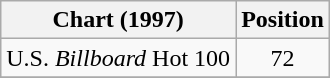<table class="wikitable">
<tr>
<th>Chart (1997)</th>
<th>Position</th>
</tr>
<tr>
<td>U.S. <em>Billboard</em> Hot 100</td>
<td align="center">72</td>
</tr>
<tr>
</tr>
</table>
